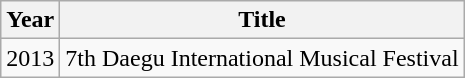<table class="wikitable">
<tr>
<th>Year</th>
<th>Title</th>
</tr>
<tr>
<td>2013</td>
<td>7th Daegu International Musical Festival</td>
</tr>
</table>
